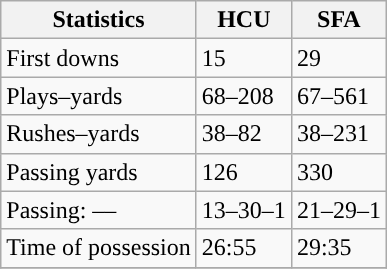<table class="wikitable" style="float: left;">
<tr>
<th>Statistics</th>
<th>HCU</th>
<th>SFA</th>
</tr>
<tr>
<td>First downs</td>
<td>15</td>
<td>29</td>
</tr>
<tr>
<td>Plays–yards</td>
<td>68–208</td>
<td>67–561</td>
</tr>
<tr>
<td>Rushes–yards</td>
<td>38–82</td>
<td>38–231</td>
</tr>
<tr>
<td>Passing yards</td>
<td>126</td>
<td>330</td>
</tr>
<tr>
<td>Passing: ––</td>
<td>13–30–1</td>
<td>21–29–1</td>
</tr>
<tr>
<td>Time of possession</td>
<td>26:55</td>
<td>29:35</td>
</tr>
<tr>
</tr>
</table>
